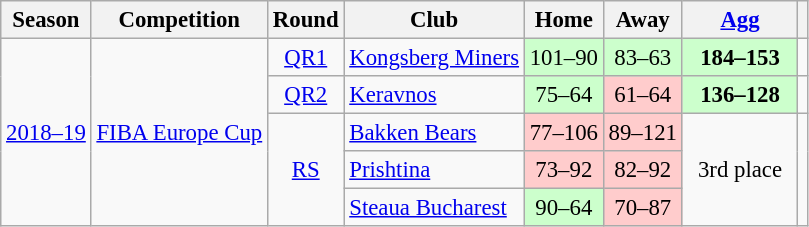<table class="wikitable mw-collapsible" style="font-size:95%;">
<tr>
<th>Season</th>
<th>Competition</th>
<th>Round</th>
<th>Club</th>
<th>Home</th>
<th>Away</th>
<th width="70"><a href='#'>Agg</a></th>
<th></th>
</tr>
<tr>
<td rowspan=5 scope="col"><a href='#'>2018–19</a></td>
<td rowspan=5><a href='#'>FIBA Europe Cup</a></td>
<td style="text-align:center;"><a href='#'>QR1</a></td>
<td> <a href='#'>Kongsberg Miners</a></td>
<td style="text-align:center;" bgcolor=#cfc>101–90</td>
<td style="text-align:center;" bgcolor=#cfc>83–63</td>
<td style="text-align:center;" bgcolor=#cfc><strong>184–153</strong></td>
<td></td>
</tr>
<tr>
<td style="text-align:center;"><a href='#'>QR2</a></td>
<td> <a href='#'>Keravnos</a></td>
<td style="text-align:center;" bgcolor=#cfc>75–64</td>
<td style="text-align:center;" bgcolor=#fcc>61–64</td>
<td style="text-align:center;" bgcolor=#cfc><strong>136–128</strong></td>
<td></td>
</tr>
<tr>
<td rowspan=3 style="text-align:center;"><a href='#'>RS</a></td>
<td> <a href='#'>Bakken Bears</a></td>
<td style="text-align:center;" bgcolor=#fcc>77–106</td>
<td style="text-align:center;" bgcolor=#fcc>89–121</td>
<td rowspan=3 style="text-align:center;">3rd place</td>
<td rowspan=3></td>
</tr>
<tr>
<td> <a href='#'>Prishtina</a></td>
<td style="text-align:center;" bgcolor=#fcc>73–92</td>
<td style="text-align:center;" bgcolor=#fcc>82–92</td>
</tr>
<tr>
<td> <a href='#'>Steaua Bucharest</a></td>
<td style="text-align:center;" bgcolor=#cfc>90–64</td>
<td style="text-align:center;" bgcolor=#fcc>70–87</td>
</tr>
</table>
